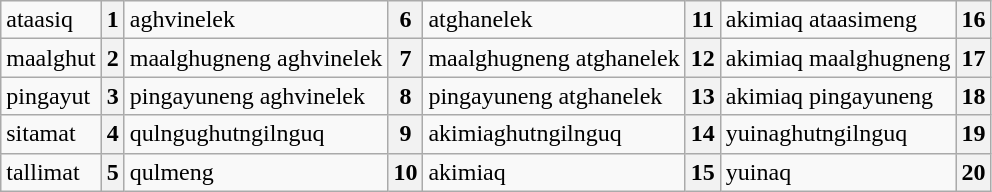<table class="wikitable">
<tr>
<td>ataasiq</td>
<th>1</th>
<td>aghvinelek</td>
<th>6</th>
<td>atghanelek</td>
<th>11</th>
<td>akimiaq ataasimeng</td>
<th>16</th>
</tr>
<tr>
<td>maalghut</td>
<th>2</th>
<td>maalghugneng aghvinelek</td>
<th>7</th>
<td>maalghugneng atghanelek</td>
<th>12</th>
<td>akimiaq maalghugneng</td>
<th>17</th>
</tr>
<tr>
<td>pingayut</td>
<th>3</th>
<td>pingayuneng aghvinelek</td>
<th>8</th>
<td>pingayuneng atghanelek</td>
<th>13</th>
<td>akimiaq pingayuneng</td>
<th>18</th>
</tr>
<tr>
<td>sitamat</td>
<th>4</th>
<td>qulngughutngilnguq</td>
<th>9</th>
<td>akimiaghutngilnguq</td>
<th>14</th>
<td>yuinaghutngilnguq</td>
<th>19</th>
</tr>
<tr>
<td>tallimat</td>
<th>5</th>
<td>qulmeng</td>
<th>10</th>
<td>akimiaq</td>
<th>15</th>
<td>yuinaq</td>
<th>20</th>
</tr>
</table>
